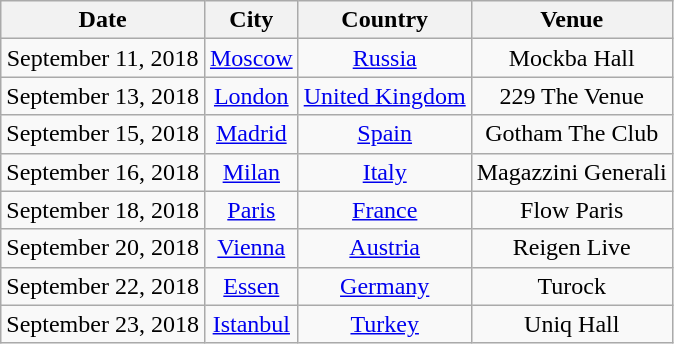<table class="wikitable plainrowheaders" style="text-align:center;">
<tr>
<th>Date</th>
<th>City</th>
<th>Country</th>
<th>Venue</th>
</tr>
<tr>
<td>September 11, 2018</td>
<td><a href='#'>Moscow</a></td>
<td><a href='#'>Russia</a></td>
<td>Mockba Hall</td>
</tr>
<tr>
<td>September 13, 2018</td>
<td><a href='#'>London</a></td>
<td><a href='#'>United Kingdom</a></td>
<td>229 The Venue</td>
</tr>
<tr>
<td>September 15, 2018</td>
<td><a href='#'>Madrid</a></td>
<td><a href='#'>Spain</a></td>
<td>Gotham The Club</td>
</tr>
<tr>
<td>September 16, 2018</td>
<td><a href='#'>Milan</a></td>
<td><a href='#'>Italy</a></td>
<td>Magazzini Generali</td>
</tr>
<tr>
<td>September 18, 2018</td>
<td><a href='#'>Paris</a></td>
<td><a href='#'>France</a></td>
<td>Flow Paris</td>
</tr>
<tr>
<td>September 20, 2018</td>
<td><a href='#'>Vienna</a></td>
<td><a href='#'>Austria</a></td>
<td>Reigen Live</td>
</tr>
<tr>
<td>September 22, 2018</td>
<td><a href='#'>Essen</a></td>
<td><a href='#'>Germany</a></td>
<td>Turock</td>
</tr>
<tr>
<td>September 23, 2018</td>
<td><a href='#'>Istanbul</a></td>
<td><a href='#'>Turkey</a></td>
<td>Uniq Hall</td>
</tr>
</table>
